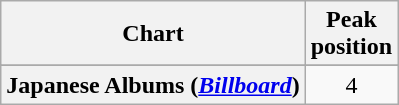<table class="wikitable sortable plainrowheaders" style="text-align:center">
<tr>
<th scope="col">Chart</th>
<th scope="col">Peak<br>position</th>
</tr>
<tr>
</tr>
<tr>
<th scope="row">Japanese Albums (<em><a href='#'>Billboard</a></em>)</th>
<td>4</td>
</tr>
</table>
